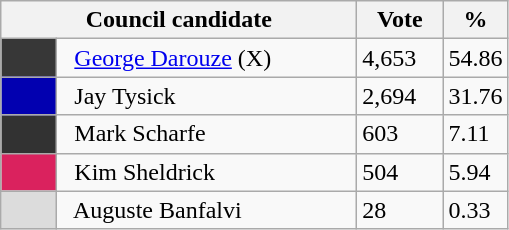<table class="wikitable">
<tr>
<th bgcolor="#DDDDFF" width="230px" colspan="2">Council candidate</th>
<th bgcolor="#DDDDFF" width="50px">Vote</th>
<th bgcolor="#DDDDFF" width="30px">%</th>
</tr>
<tr>
<td bgcolor=#373737 width="30px"> </td>
<td>  <a href='#'>George Darouze</a> (X)</td>
<td>4,653</td>
<td>54.86</td>
</tr>
<tr>
<td bgcolor=#0200B0 width="30px"> </td>
<td>  Jay Tysick</td>
<td>2,694</td>
<td>31.76</td>
</tr>
<tr>
<td bgcolor=#323232 width="30px"> </td>
<td>  Mark Scharfe</td>
<td>603</td>
<td>7.11</td>
</tr>
<tr>
<td bgcolor=#DA225E width="30px"> </td>
<td>  Kim Sheldrick</td>
<td>504</td>
<td>5.94</td>
</tr>
<tr>
<td bgcolor=#DCDCDC width="30px"> </td>
<td>  Auguste Banfalvi</td>
<td>28</td>
<td>0.33</td>
</tr>
</table>
